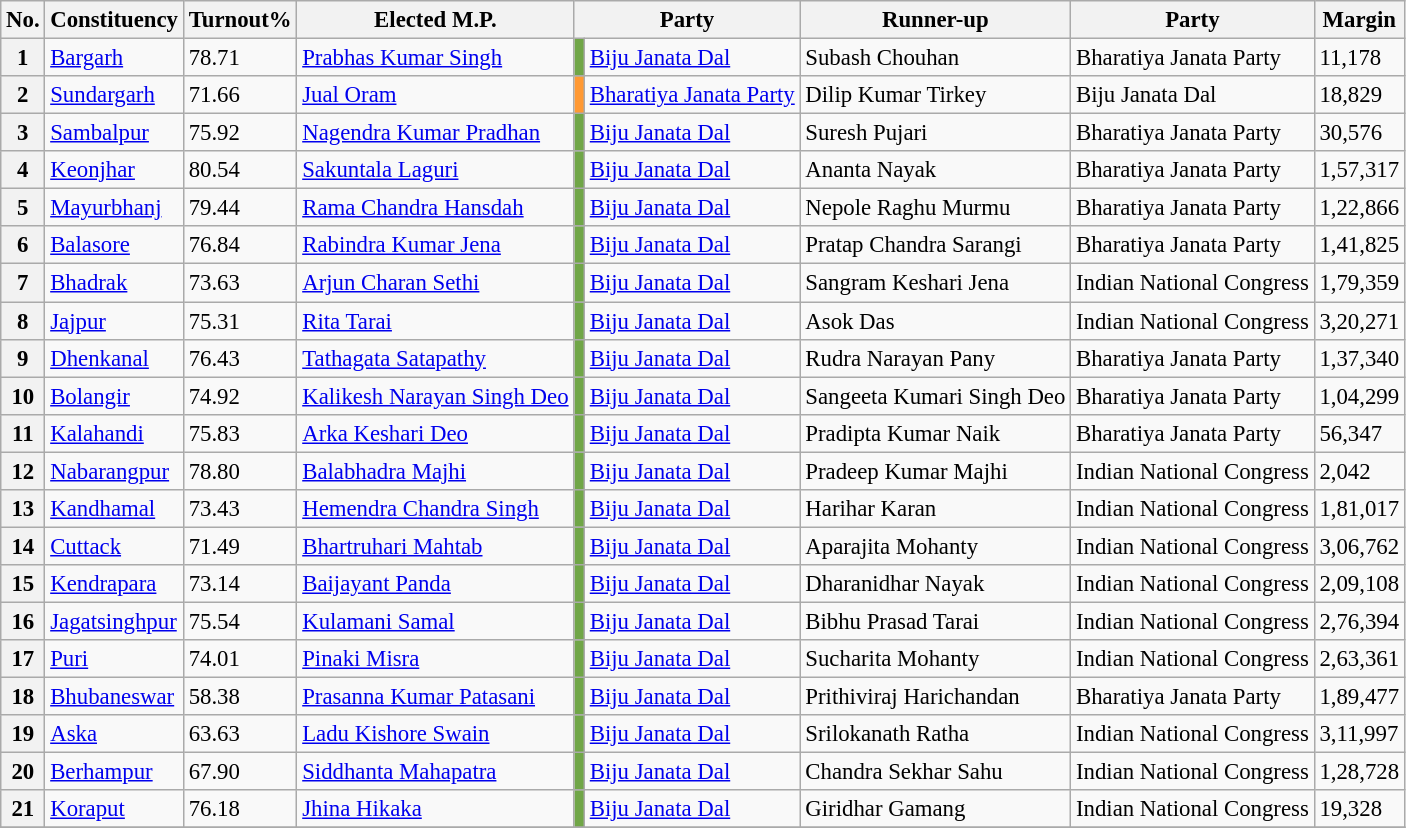<table class="sortable wikitable" style="font-size: 95%;">
<tr>
<th>No.</th>
<th>Constituency</th>
<th>Turnout%</th>
<th>Elected M.P.</th>
<th colspan="2">Party</th>
<th>Runner-up</th>
<th>Party</th>
<th>Margin</th>
</tr>
<tr>
<th>1</th>
<td><a href='#'>Bargarh</a></td>
<td>78.71 </td>
<td><a href='#'>Prabhas Kumar Singh</a></td>
<td bgcolor="#70A647"></td>
<td><a href='#'>Biju Janata Dal</a></td>
<td>Subash Chouhan</td>
<td>Bharatiya Janata Party</td>
<td>11,178</td>
</tr>
<tr>
<th>2</th>
<td><a href='#'>Sundargarh</a></td>
<td>71.66 </td>
<td><a href='#'>Jual Oram</a></td>
<td bgcolor="#FF9933"></td>
<td><a href='#'>Bharatiya Janata Party</a></td>
<td>Dilip Kumar Tirkey</td>
<td>Biju Janata Dal</td>
<td>18,829</td>
</tr>
<tr>
<th>3</th>
<td><a href='#'>Sambalpur</a></td>
<td>75.92 </td>
<td><a href='#'>Nagendra Kumar Pradhan</a></td>
<td bgcolor="#70A647"></td>
<td><a href='#'>Biju Janata Dal</a></td>
<td>Suresh Pujari</td>
<td>Bharatiya Janata Party</td>
<td>30,576</td>
</tr>
<tr>
<th>4</th>
<td><a href='#'>Keonjhar</a></td>
<td>80.54 </td>
<td><a href='#'>Sakuntala Laguri</a></td>
<td bgcolor="#70A647"></td>
<td><a href='#'>Biju Janata Dal</a></td>
<td>Ananta Nayak</td>
<td>Bharatiya Janata Party</td>
<td>1,57,317</td>
</tr>
<tr>
<th>5</th>
<td><a href='#'>Mayurbhanj</a></td>
<td>79.44 </td>
<td><a href='#'>Rama Chandra Hansdah</a></td>
<td bgcolor="#70A647"></td>
<td><a href='#'>Biju Janata Dal</a></td>
<td>Nepole Raghu Murmu</td>
<td>Bharatiya Janata Party</td>
<td>1,22,866</td>
</tr>
<tr>
<th>6</th>
<td><a href='#'>Balasore</a></td>
<td>76.84 </td>
<td><a href='#'>Rabindra Kumar Jena</a></td>
<td bgcolor="#70A647"></td>
<td><a href='#'>Biju Janata Dal</a></td>
<td>Pratap Chandra Sarangi</td>
<td>Bharatiya Janata Party</td>
<td>1,41,825</td>
</tr>
<tr>
<th>7</th>
<td><a href='#'>Bhadrak</a></td>
<td>73.63 </td>
<td><a href='#'>Arjun Charan Sethi</a></td>
<td bgcolor="#70A647"></td>
<td><a href='#'>Biju Janata Dal</a></td>
<td>Sangram Keshari Jena</td>
<td>Indian National Congress</td>
<td>1,79,359</td>
</tr>
<tr>
<th>8</th>
<td><a href='#'>Jajpur</a></td>
<td>75.31 </td>
<td><a href='#'>Rita Tarai</a></td>
<td bgcolor="#70A647"></td>
<td><a href='#'>Biju Janata Dal</a></td>
<td>Asok Das</td>
<td>Indian National Congress</td>
<td>3,20,271</td>
</tr>
<tr>
<th>9</th>
<td><a href='#'>Dhenkanal</a></td>
<td>76.43 </td>
<td><a href='#'>Tathagata Satapathy</a></td>
<td bgcolor="#70A647"></td>
<td><a href='#'>Biju Janata Dal</a></td>
<td>Rudra Narayan Pany</td>
<td>Bharatiya Janata Party</td>
<td>1,37,340</td>
</tr>
<tr>
<th>10</th>
<td><a href='#'>Bolangir</a></td>
<td>74.92 </td>
<td><a href='#'>Kalikesh Narayan Singh Deo</a></td>
<td bgcolor="#70A647"></td>
<td><a href='#'>Biju Janata Dal</a></td>
<td>Sangeeta Kumari Singh Deo</td>
<td>Bharatiya Janata Party</td>
<td>1,04,299</td>
</tr>
<tr>
<th>11</th>
<td><a href='#'>Kalahandi</a></td>
<td>75.83 </td>
<td><a href='#'>Arka Keshari Deo</a></td>
<td bgcolor="#70A647"></td>
<td><a href='#'>Biju Janata Dal</a></td>
<td>Pradipta Kumar Naik</td>
<td>Bharatiya Janata Party</td>
<td>56,347</td>
</tr>
<tr>
<th>12</th>
<td><a href='#'>Nabarangpur</a></td>
<td>78.80 </td>
<td><a href='#'>Balabhadra Majhi</a></td>
<td bgcolor="#70A647"></td>
<td><a href='#'>Biju Janata Dal</a></td>
<td>Pradeep Kumar Majhi</td>
<td>Indian National Congress</td>
<td>2,042</td>
</tr>
<tr>
<th>13</th>
<td><a href='#'>Kandhamal</a></td>
<td>73.43 </td>
<td><a href='#'>Hemendra Chandra Singh</a></td>
<td bgcolor="#70A647"></td>
<td><a href='#'>Biju Janata Dal</a></td>
<td>Harihar Karan</td>
<td>Indian National Congress</td>
<td>1,81,017</td>
</tr>
<tr>
<th>14</th>
<td><a href='#'>Cuttack</a></td>
<td>71.49 </td>
<td><a href='#'>Bhartruhari Mahtab</a></td>
<td bgcolor="#70A647"></td>
<td><a href='#'>Biju Janata Dal</a></td>
<td>Aparajita Mohanty</td>
<td>Indian National Congress</td>
<td>3,06,762</td>
</tr>
<tr>
<th>15</th>
<td><a href='#'>Kendrapara</a></td>
<td>73.14 </td>
<td><a href='#'>Baijayant Panda</a></td>
<td bgcolor="#70A647"></td>
<td><a href='#'>Biju Janata Dal</a></td>
<td>Dharanidhar Nayak</td>
<td>Indian National Congress</td>
<td>2,09,108</td>
</tr>
<tr>
<th>16</th>
<td><a href='#'>Jagatsinghpur</a></td>
<td>75.54 </td>
<td><a href='#'>Kulamani Samal</a></td>
<td bgcolor="#70A647"></td>
<td><a href='#'>Biju Janata Dal</a></td>
<td>Bibhu Prasad Tarai</td>
<td>Indian National Congress</td>
<td>2,76,394</td>
</tr>
<tr>
<th>17</th>
<td><a href='#'>Puri</a></td>
<td>74.01 </td>
<td><a href='#'>Pinaki Misra</a></td>
<td bgcolor="#70A647"></td>
<td><a href='#'>Biju Janata Dal</a></td>
<td>Sucharita Mohanty</td>
<td>Indian National Congress</td>
<td>2,63,361</td>
</tr>
<tr>
<th>18</th>
<td><a href='#'>Bhubaneswar</a></td>
<td>58.38 </td>
<td><a href='#'>Prasanna Kumar Patasani</a></td>
<td bgcolor="#70A647"></td>
<td><a href='#'>Biju Janata Dal</a></td>
<td>Prithiviraj Harichandan</td>
<td>Bharatiya Janata Party</td>
<td>1,89,477</td>
</tr>
<tr>
<th>19</th>
<td><a href='#'>Aska</a></td>
<td>63.63 </td>
<td><a href='#'>Ladu Kishore Swain</a></td>
<td bgcolor="#70A647"></td>
<td><a href='#'>Biju Janata Dal</a></td>
<td>Srilokanath Ratha</td>
<td>Indian National Congress</td>
<td>3,11,997</td>
</tr>
<tr>
<th>20</th>
<td><a href='#'>Berhampur</a></td>
<td>67.90 </td>
<td><a href='#'>Siddhanta Mahapatra</a></td>
<td bgcolor="#70A647"></td>
<td><a href='#'>Biju Janata Dal</a></td>
<td>Chandra Sekhar Sahu</td>
<td>Indian National Congress</td>
<td>1,28,728</td>
</tr>
<tr>
<th>21</th>
<td><a href='#'>Koraput</a></td>
<td>76.18 </td>
<td><a href='#'>Jhina Hikaka</a></td>
<td bgcolor="#70A647"></td>
<td><a href='#'>Biju Janata Dal</a></td>
<td>Giridhar Gamang</td>
<td>Indian National Congress</td>
<td>19,328</td>
</tr>
<tr>
</tr>
</table>
